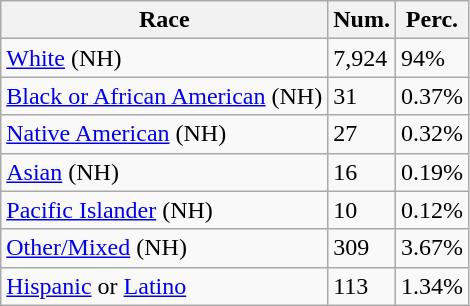<table class="wikitable">
<tr>
<th>Race</th>
<th>Num.</th>
<th>Perc.</th>
</tr>
<tr>
<td><a href='#'>White</a> (NH)</td>
<td>7,924</td>
<td>94%</td>
</tr>
<tr>
<td><a href='#'>Black or African American</a> (NH)</td>
<td>31</td>
<td>0.37%</td>
</tr>
<tr>
<td><a href='#'>Native American</a> (NH)</td>
<td>27</td>
<td>0.32%</td>
</tr>
<tr>
<td><a href='#'>Asian</a> (NH)</td>
<td>16</td>
<td>0.19%</td>
</tr>
<tr>
<td><a href='#'>Pacific Islander</a> (NH)</td>
<td>10</td>
<td>0.12%</td>
</tr>
<tr>
<td><a href='#'>Other/Mixed</a> (NH)</td>
<td>309</td>
<td>3.67%</td>
</tr>
<tr>
<td><a href='#'>Hispanic</a> or <a href='#'>Latino</a></td>
<td>113</td>
<td>1.34%</td>
</tr>
</table>
